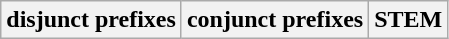<table class="wikitable">
<tr>
<th align="center">disjunct prefixes</th>
<th align="center">conjunct prefixes</th>
<th align="center">STEM</th>
</tr>
</table>
